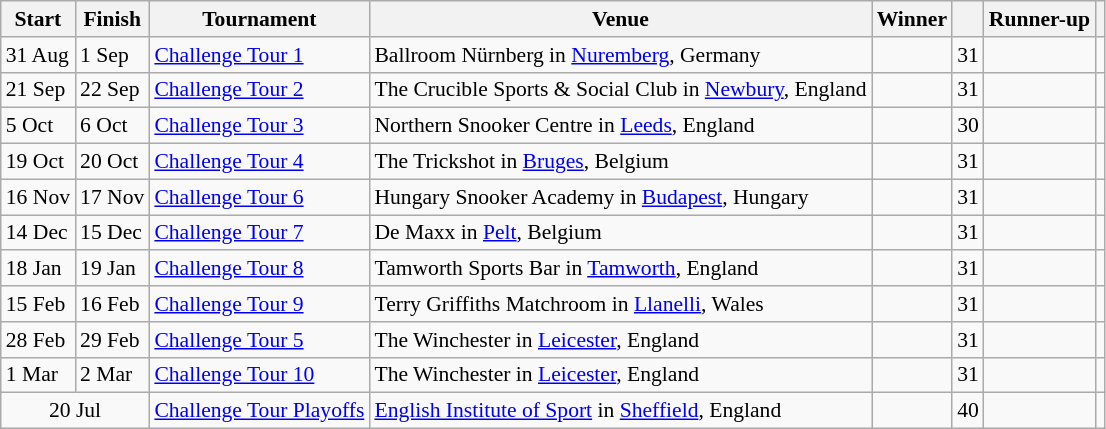<table class="wikitable" style="font-size: 90%">
<tr>
<th>Start</th>
<th>Finish</th>
<th>Tournament</th>
<th>Venue</th>
<th>Winner</th>
<th></th>
<th>Runner-up</th>
<th></th>
</tr>
<tr>
<td>31 Aug</td>
<td>1 Sep</td>
<td><a href='#'>Challenge Tour 1</a></td>
<td>Ballroom Nürnberg in <a href='#'>Nuremberg</a>, Germany</td>
<td></td>
<td style="text-align:center;">31</td>
<td></td>
<td style="text-align:center;"></td>
</tr>
<tr>
<td>21 Sep</td>
<td>22 Sep</td>
<td><a href='#'>Challenge Tour 2</a></td>
<td>The Crucible Sports & Social Club in <a href='#'>Newbury</a>, England</td>
<td></td>
<td style="text-align:center;">31</td>
<td></td>
<td style="text-align:center;"></td>
</tr>
<tr>
<td>5 Oct</td>
<td>6 Oct</td>
<td><a href='#'>Challenge Tour 3</a></td>
<td>Northern Snooker Centre in <a href='#'>Leeds</a>, England</td>
<td></td>
<td style="text-align:center;">30</td>
<td></td>
<td style="text-align:center;"></td>
</tr>
<tr>
<td>19 Oct</td>
<td>20 Oct</td>
<td><a href='#'>Challenge Tour 4</a></td>
<td>The Trickshot in <a href='#'>Bruges</a>, Belgium</td>
<td></td>
<td style="text-align:center;">31</td>
<td></td>
<td style="text-align:center;"></td>
</tr>
<tr>
<td>16 Nov</td>
<td>17 Nov</td>
<td><a href='#'>Challenge Tour 6</a></td>
<td>Hungary Snooker Academy in <a href='#'>Budapest</a>, Hungary</td>
<td></td>
<td style="text-align:center;">31</td>
<td></td>
<td style="text-align:center;"></td>
</tr>
<tr>
<td>14 Dec</td>
<td>15 Dec</td>
<td><a href='#'>Challenge Tour 7</a></td>
<td>De Maxx in <a href='#'>Pelt</a>, Belgium</td>
<td></td>
<td style="text-align:center;">31</td>
<td></td>
<td style="text-align:center;"></td>
</tr>
<tr>
<td>18 Jan</td>
<td>19 Jan</td>
<td><a href='#'>Challenge Tour 8</a></td>
<td>Tamworth Sports Bar in <a href='#'>Tamworth</a>, England</td>
<td></td>
<td style="text-align:center;">31</td>
<td></td>
<td style="text-align:center;"></td>
</tr>
<tr>
<td>15 Feb</td>
<td>16 Feb</td>
<td><a href='#'>Challenge Tour 9</a></td>
<td>Terry Griffiths Matchroom in <a href='#'>Llanelli</a>, Wales</td>
<td></td>
<td style="text-align:center;">31</td>
<td></td>
<td style="text-align:center;"></td>
</tr>
<tr>
<td>28 Feb</td>
<td>29 Feb</td>
<td><a href='#'>Challenge Tour 5</a></td>
<td>The Winchester in <a href='#'>Leicester</a>, England</td>
<td></td>
<td style="text-align:center;">31</td>
<td></td>
<td style="text-align:center;"></td>
</tr>
<tr>
<td>1 Mar</td>
<td>2 Mar</td>
<td><a href='#'>Challenge Tour 10</a></td>
<td>The Winchester in <a href='#'>Leicester</a>, England</td>
<td></td>
<td style="text-align:center;">31</td>
<td></td>
<td style="text-align:center;"></td>
</tr>
<tr>
<td colspan=2 style="text-align:center;">20 Jul</td>
<td><a href='#'>Challenge Tour Playoffs</a></td>
<td><a href='#'>English Institute of Sport</a> in <a href='#'>Sheffield</a>, England</td>
<td></td>
<td style="text-align:center;">40</td>
<td></td>
<td style="text-align:center;"></td>
</tr>
</table>
